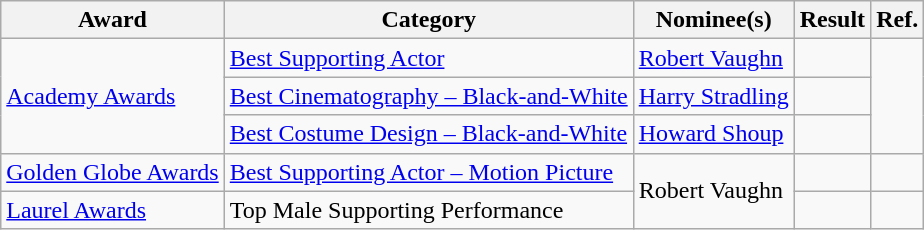<table class="wikitable plainrowheaders">
<tr>
<th>Award</th>
<th>Category</th>
<th>Nominee(s)</th>
<th>Result</th>
<th>Ref.</th>
</tr>
<tr>
<td rowspan="3"><a href='#'>Academy Awards</a></td>
<td><a href='#'>Best Supporting Actor</a></td>
<td><a href='#'>Robert Vaughn</a></td>
<td></td>
<td align="center" rowspan="3"></td>
</tr>
<tr>
<td><a href='#'>Best Cinematography – Black-and-White</a></td>
<td><a href='#'>Harry Stradling</a></td>
<td></td>
</tr>
<tr>
<td><a href='#'>Best Costume Design – Black-and-White</a></td>
<td><a href='#'>Howard Shoup</a></td>
<td></td>
</tr>
<tr>
<td><a href='#'>Golden Globe Awards</a></td>
<td><a href='#'>Best Supporting Actor – Motion Picture</a></td>
<td rowspan="2">Robert Vaughn</td>
<td></td>
<td align="center"></td>
</tr>
<tr>
<td><a href='#'>Laurel Awards</a></td>
<td>Top Male Supporting Performance</td>
<td></td>
<td align="center"></td>
</tr>
</table>
